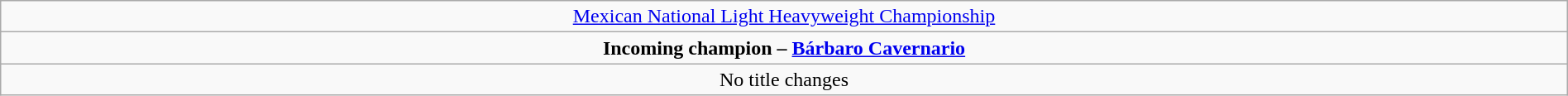<table class="wikitable" style="text-align:center; width:100%;">
<tr>
<td colspan="5" style="text-align: center;"><a href='#'>Mexican National Light Heavyweight Championship</a></td>
</tr>
<tr>
<td colspan="5" style="text-align: center;"><strong>Incoming champion – <a href='#'>Bárbaro Cavernario</a></strong></td>
</tr>
<tr>
<td colspan="5">No title changes</td>
</tr>
</table>
